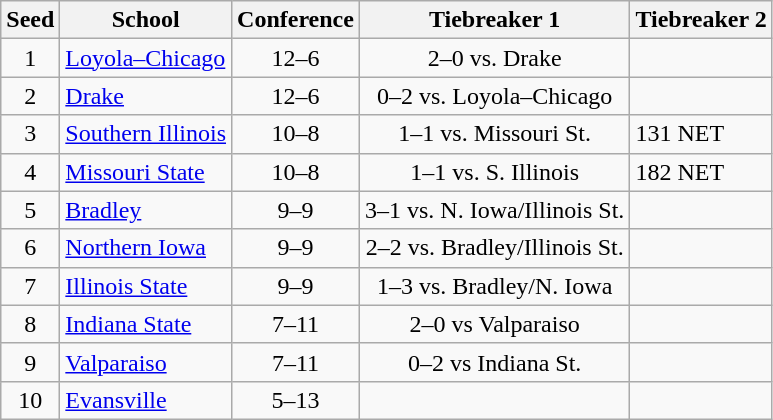<table class="wikitable" style="text-align:center">
<tr>
<th>Seed</th>
<th>School</th>
<th>Conference</th>
<th>Tiebreaker 1</th>
<th>Tiebreaker 2</th>
</tr>
<tr>
<td>1</td>
<td align="left"><a href='#'>Loyola–Chicago</a></td>
<td>12–6</td>
<td>2–0 vs. Drake</td>
<td></td>
</tr>
<tr>
<td>2</td>
<td align="left"><a href='#'>Drake</a></td>
<td>12–6</td>
<td>0–2 vs. Loyola–Chicago</td>
<td></td>
</tr>
<tr>
<td>3</td>
<td align="left"><a href='#'>Southern Illinois</a></td>
<td>10–8</td>
<td>1–1 vs. Missouri St.</td>
<td align="left">131 NET</td>
</tr>
<tr>
<td>4</td>
<td align="left"><a href='#'>Missouri State</a></td>
<td>10–8</td>
<td>1–1 vs. S. Illinois</td>
<td align="left">182 NET</td>
</tr>
<tr>
<td>5</td>
<td align="left"><a href='#'>Bradley</a></td>
<td>9–9</td>
<td>3–1 vs. N. Iowa/Illinois St.</td>
<td></td>
</tr>
<tr>
<td>6</td>
<td align="left"><a href='#'>Northern Iowa</a></td>
<td>9–9</td>
<td>2–2 vs. Bradley/Illinois St.</td>
<td></td>
</tr>
<tr>
<td>7</td>
<td align="left"><a href='#'>Illinois State</a></td>
<td>9–9</td>
<td>1–3 vs. Bradley/N. Iowa</td>
<td align="left"></td>
</tr>
<tr>
<td>8</td>
<td align="left"><a href='#'>Indiana State</a></td>
<td>7–11</td>
<td>2–0 vs Valparaiso</td>
<td align="left"></td>
</tr>
<tr>
<td>9</td>
<td align="left"><a href='#'>Valparaiso</a></td>
<td>7–11</td>
<td>0–2 vs Indiana St.</td>
<td align="left"></td>
</tr>
<tr>
<td>10</td>
<td align="left"><a href='#'>Evansville</a></td>
<td>5–13</td>
<td></td>
<td></td>
</tr>
</table>
